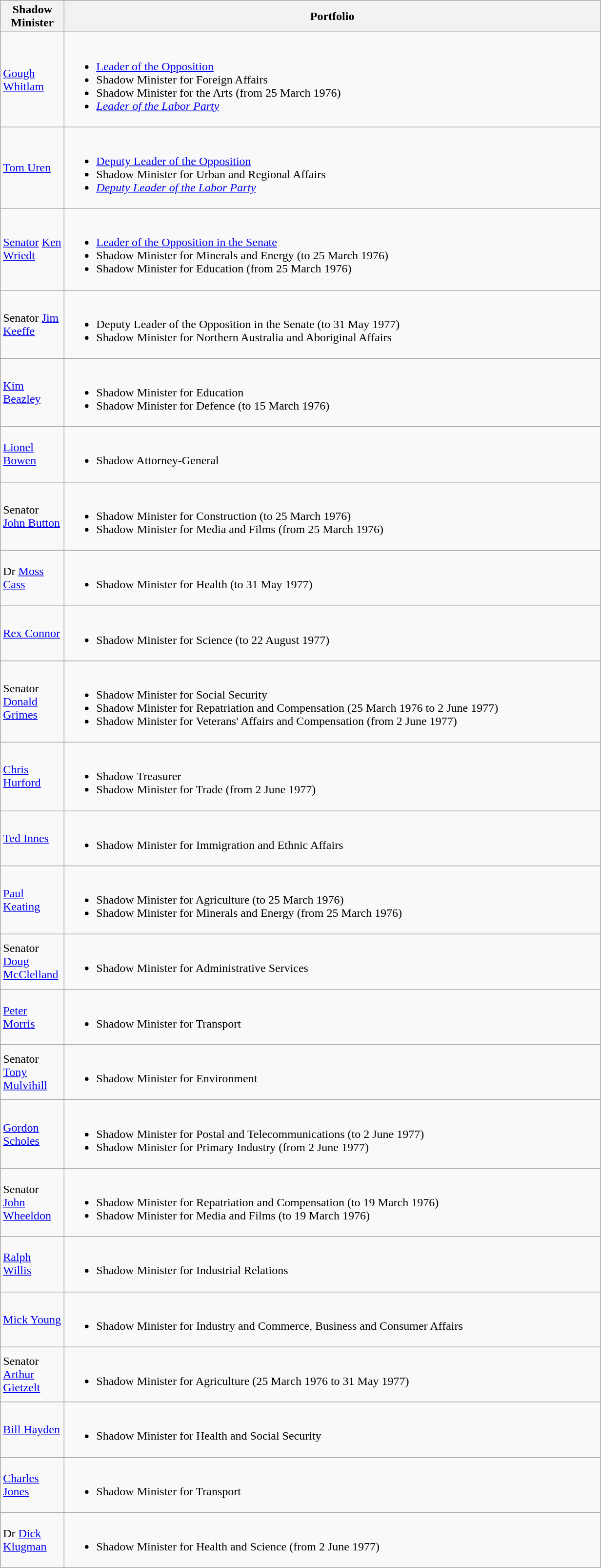<table class="wikitable">
<tr>
<th width=80>Shadow Minister</th>
<th width=725>Portfolio</th>
</tr>
<tr>
<td><a href='#'>Gough Whitlam</a>  </td>
<td><br><ul><li><a href='#'>Leader of the Opposition</a></li><li>Shadow Minister for Foreign Affairs</li><li>Shadow Minister for the Arts (from 25 March 1976)</li><li><a href='#'><em>Leader of the Labor Party</em></a></li></ul></td>
</tr>
<tr>
<td><a href='#'>Tom Uren</a> </td>
<td><br><ul><li><a href='#'>Deputy Leader of the Opposition</a></li><li>Shadow Minister for Urban and Regional Affairs</li><li><a href='#'><em>Deputy Leader of the Labor Party</em></a></li></ul></td>
</tr>
<tr>
<td><a href='#'>Senator</a> <a href='#'>Ken Wriedt</a></td>
<td><br><ul><li><a href='#'>Leader of the Opposition in the Senate</a></li><li>Shadow Minister for Minerals and Energy (to 25 March 1976)</li><li>Shadow Minister for Education (from 25 March 1976)</li></ul></td>
</tr>
<tr>
<td>Senator <a href='#'>Jim Keeffe</a></td>
<td><br><ul><li>Deputy Leader of the Opposition in the Senate (to 31 May 1977)</li><li>Shadow Minister for Northern Australia and Aboriginal Affairs</li></ul></td>
</tr>
<tr>
<td><a href='#'>Kim Beazley</a> </td>
<td><br><ul><li>Shadow Minister for Education</li><li>Shadow Minister for Defence (to 15 March 1976)</li></ul></td>
</tr>
<tr>
<td><a href='#'>Lionel Bowen</a> </td>
<td><br><ul><li>Shadow Attorney-General</li></ul></td>
</tr>
<tr>
<td>Senator <a href='#'>John Button</a></td>
<td><br><ul><li>Shadow Minister for Construction (to 25 March 1976)</li><li>Shadow Minister for Media and Films (from 25 March 1976)</li></ul></td>
</tr>
<tr>
<td>Dr <a href='#'>Moss Cass</a> </td>
<td><br><ul><li>Shadow Minister for Health (to 31 May 1977)</li></ul></td>
</tr>
<tr>
<td><a href='#'>Rex Connor</a> </td>
<td><br><ul><li>Shadow Minister for Science (to 22 August 1977)</li></ul></td>
</tr>
<tr>
<td>Senator <a href='#'>Donald Grimes</a></td>
<td><br><ul><li>Shadow Minister for Social Security</li><li>Shadow Minister for Repatriation and Compensation (25 March 1976 to 2 June 1977)</li><li>Shadow Minister for Veterans' Affairs and Compensation (from 2 June 1977)</li></ul></td>
</tr>
<tr>
<td><a href='#'>Chris Hurford</a> </td>
<td><br><ul><li>Shadow Treasurer</li><li>Shadow Minister for Trade (from 2 June 1977)</li></ul></td>
</tr>
<tr>
<td><a href='#'>Ted Innes</a> </td>
<td><br><ul><li>Shadow Minister for Immigration and Ethnic Affairs</li></ul></td>
</tr>
<tr>
<td><a href='#'>Paul Keating</a> </td>
<td><br><ul><li>Shadow Minister for Agriculture (to 25 March 1976)</li><li>Shadow Minister for Minerals and Energy (from 25 March 1976)</li></ul></td>
</tr>
<tr>
<td>Senator <a href='#'>Doug McClelland</a></td>
<td><br><ul><li>Shadow Minister for Administrative Services</li></ul></td>
</tr>
<tr>
<td><a href='#'>Peter Morris</a> </td>
<td><br><ul><li>Shadow Minister for Transport</li></ul></td>
</tr>
<tr>
<td>Senator <a href='#'>Tony Mulvihill</a></td>
<td><br><ul><li>Shadow Minister for Environment</li></ul></td>
</tr>
<tr>
<td><a href='#'>Gordon Scholes</a> </td>
<td><br><ul><li>Shadow Minister for Postal and Telecommunications (to 2 June 1977)</li><li>Shadow Minister for Primary Industry (from 2 June 1977)</li></ul></td>
</tr>
<tr>
<td>Senator <a href='#'>John Wheeldon</a></td>
<td><br><ul><li>Shadow Minister for Repatriation and Compensation (to 19 March 1976)</li><li>Shadow Minister for Media and Films (to 19 March 1976)</li></ul></td>
</tr>
<tr>
<td><a href='#'>Ralph Willis</a> </td>
<td><br><ul><li>Shadow Minister for Industrial Relations</li></ul></td>
</tr>
<tr>
<td><a href='#'>Mick Young</a> </td>
<td><br><ul><li>Shadow Minister for Industry and Commerce, Business and Consumer Affairs</li></ul></td>
</tr>
<tr>
<td>Senator <a href='#'>Arthur Gietzelt</a></td>
<td><br><ul><li>Shadow Minister for Agriculture (25 March 1976 to 31 May 1977)</li></ul></td>
</tr>
<tr>
<td><a href='#'>Bill Hayden</a> </td>
<td><br><ul><li>Shadow Minister for Health and Social Security</li></ul></td>
</tr>
<tr>
<td><a href='#'>Charles Jones</a> </td>
<td><br><ul><li>Shadow Minister for Transport</li></ul></td>
</tr>
<tr>
<td>Dr <a href='#'>Dick Klugman</a> </td>
<td><br><ul><li>Shadow Minister for Health and Science (from 2 June 1977)</li></ul></td>
</tr>
</table>
